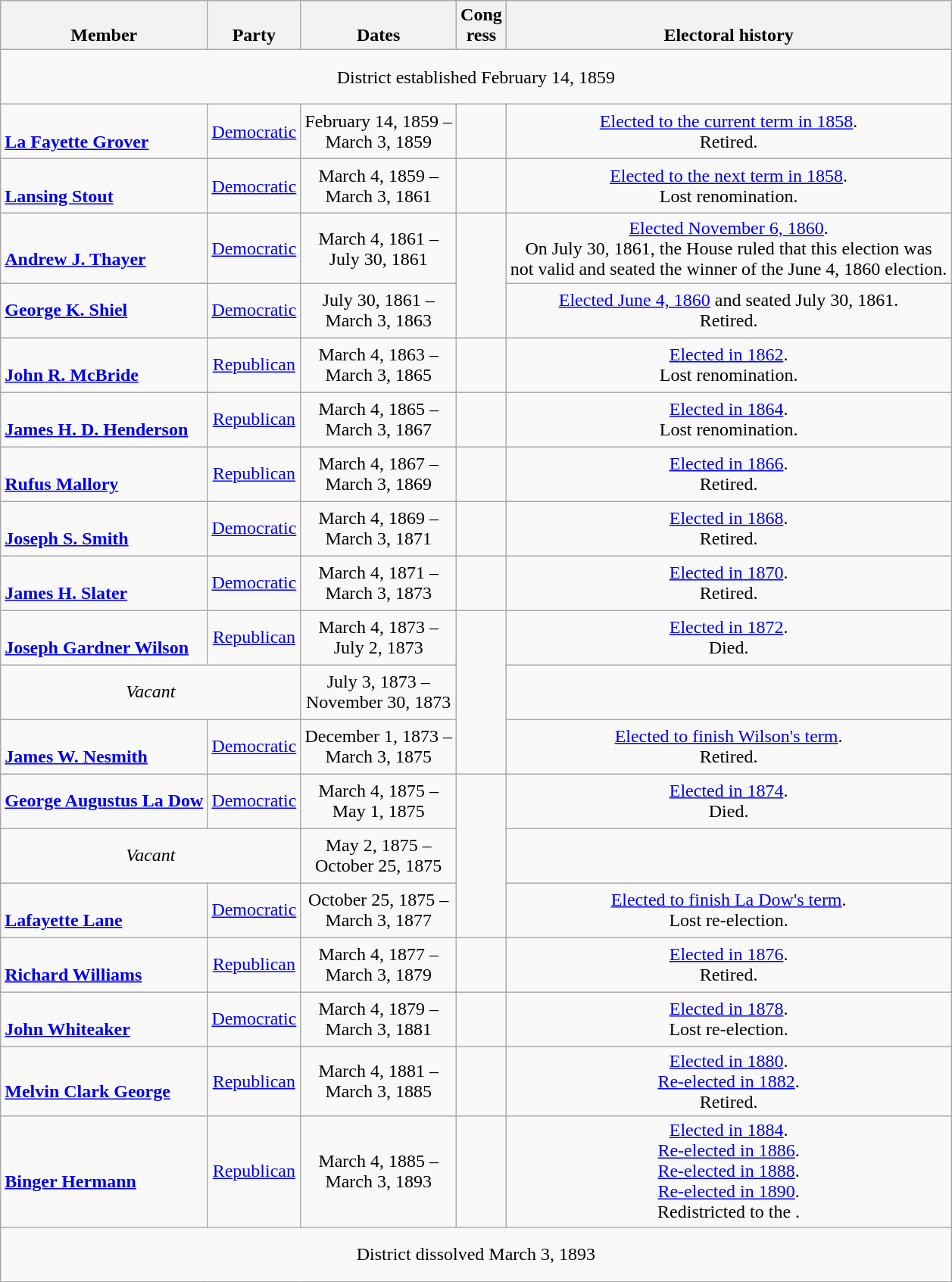<table class=wikitable style="text-align:center">
<tr valign=bottom>
<th>Member</th>
<th>Party</th>
<th>Dates</th>
<th>Cong<br>ress</th>
<th>Electoral history</th>
</tr>
<tr style="height:3em">
<td colspan=5>District established February 14, 1859</td>
</tr>
<tr style="height:3em">
<td align=left><br><strong><a href='#'>La Fayette Grover</a></strong><br></td>
<td><a href='#'>Democratic</a></td>
<td nowrap>February 14, 1859 –<br>March 3, 1859</td>
<td></td>
<td><a href='#'>Elected to the current term in 1858</a>.<br>Retired.</td>
</tr>
<tr style="height:3em">
<td align=left><br><strong><a href='#'>Lansing Stout</a></strong><br></td>
<td><a href='#'>Democratic</a></td>
<td nowrap>March 4, 1859 –<br>March 3, 1861</td>
<td></td>
<td><a href='#'>Elected to the next term in 1858</a>.<br>Lost renomination.</td>
</tr>
<tr style="height:3em">
<td align=left><br><strong><a href='#'>Andrew J. Thayer</a></strong><br></td>
<td><a href='#'>Democratic</a></td>
<td nowrap>March 4, 1861 –<br>July 30, 1861</td>
<td rowspan=2></td>
<td><a href='#'>Elected November 6, 1860</a>.<br>On July 30, 1861, the House ruled that this election was<br>not valid and seated the winner of the June 4, 1860 election.</td>
</tr>
<tr style="height:3em">
<td align=left><strong><a href='#'>George K. Shiel</a></strong><br></td>
<td><a href='#'>Democratic</a></td>
<td nowrap>July 30, 1861 –<br>March 3, 1863</td>
<td><a href='#'>Elected June 4, 1860</a> and seated July 30, 1861.<br>Retired.</td>
</tr>
<tr style="height:3em">
<td align=left><br><strong><a href='#'>John R. McBride</a></strong><br></td>
<td><a href='#'>Republican</a></td>
<td nowrap>March 4, 1863 –<br>March 3, 1865</td>
<td></td>
<td><a href='#'>Elected in 1862</a>.<br>Lost renomination.</td>
</tr>
<tr style="height:3em">
<td align=left> <br> <strong><a href='#'>James H. D. Henderson</a></strong><br></td>
<td><a href='#'>Republican</a></td>
<td nowrap>March 4, 1865 –<br>March 3, 1867</td>
<td></td>
<td><a href='#'>Elected in 1864</a>.<br>Lost renomination.</td>
</tr>
<tr style="height:3em">
<td align=left><br><strong><a href='#'>Rufus Mallory</a></strong><br></td>
<td><a href='#'>Republican</a></td>
<td nowrap>March 4, 1867 –<br>March 3, 1869</td>
<td></td>
<td><a href='#'>Elected in 1866</a>.<br>Retired.</td>
</tr>
<tr style="height:3em">
<td align=left><br><strong><a href='#'>Joseph S. Smith</a></strong><br></td>
<td><a href='#'>Democratic</a></td>
<td nowrap>March 4, 1869 –<br>March 3, 1871</td>
<td></td>
<td><a href='#'>Elected in 1868</a>.<br>Retired.</td>
</tr>
<tr style="height:3em">
<td align=left><br><strong><a href='#'>James H. Slater</a></strong><br></td>
<td><a href='#'>Democratic</a></td>
<td nowrap>March 4, 1871 –<br>March 3, 1873</td>
<td></td>
<td><a href='#'>Elected in 1870</a>.<br>Retired.</td>
</tr>
<tr style="height:3em">
<td align=left> <br> <strong><a href='#'>Joseph Gardner Wilson</a></strong><br></td>
<td><a href='#'>Republican</a></td>
<td nowrap>March 4, 1873 –<br>July 2, 1873</td>
<td rowspan=3></td>
<td><a href='#'>Elected in 1872</a>.<br>Died.</td>
</tr>
<tr style="height:3em">
<td colspan=2><em>Vacant</em></td>
<td nowrap>July 3, 1873 –<br>November 30, 1873</td>
<td></td>
</tr>
<tr style="height:3em">
<td align=left><br><strong><a href='#'>James W. Nesmith</a></strong><br></td>
<td><a href='#'>Democratic</a></td>
<td nowrap>December 1, 1873 –<br>March 3, 1875</td>
<td><a href='#'>Elected to finish Wilson's term</a>.<br>Retired.</td>
</tr>
<tr style="height:3em">
<td align=left><strong><a href='#'>George Augustus La Dow</a></strong><br></td>
<td><a href='#'>Democratic</a></td>
<td nowrap>March 4, 1875 –<br>May 1, 1875</td>
<td rowspan=3></td>
<td><a href='#'>Elected in 1874</a>.<br>Died.</td>
</tr>
<tr style="height:3em">
<td colspan=2><em>Vacant</em></td>
<td nowrap>May 2, 1875 –<br>October 25, 1875</td>
<td></td>
</tr>
<tr style="height:3em">
<td align=left><br><strong><a href='#'>Lafayette Lane</a></strong><br></td>
<td><a href='#'>Democratic</a></td>
<td nowrap>October 25, 1875 –<br>March 3, 1877</td>
<td><a href='#'>Elected to finish La Dow's term</a>.<br>Lost re-election.</td>
</tr>
<tr style="height:3em">
<td align=left><br><strong><a href='#'>Richard Williams</a></strong><br></td>
<td><a href='#'>Republican</a></td>
<td nowrap>March 4, 1877 –<br>March 3, 1879</td>
<td></td>
<td><a href='#'>Elected in 1876</a>.<br>Retired.</td>
</tr>
<tr style="height:3em">
<td align=left><br><strong><a href='#'>John Whiteaker</a></strong><br></td>
<td><a href='#'>Democratic</a></td>
<td nowrap>March 4, 1879 –<br>March 3, 1881</td>
<td></td>
<td><a href='#'>Elected in 1878</a>.<br>Lost re-election.</td>
</tr>
<tr style="height:3em">
<td align=left><br><strong><a href='#'>Melvin Clark George</a></strong><br></td>
<td><a href='#'>Republican</a></td>
<td nowrap>March 4, 1881 –<br>March 3, 1885</td>
<td></td>
<td><a href='#'>Elected in 1880</a>.<br><a href='#'>Re-elected in 1882</a>.<br>Retired.</td>
</tr>
<tr style="height:3em">
<td align=left><br><strong><a href='#'>Binger Hermann</a></strong><br></td>
<td><a href='#'>Republican</a></td>
<td nowrap>March 4, 1885 –<br>March 3, 1893</td>
<td></td>
<td><a href='#'>Elected in 1884</a>.<br><a href='#'>Re-elected in 1886</a>.<br><a href='#'>Re-elected in 1888</a>.<br><a href='#'>Re-elected in 1890</a>.<br>Redistricted to the .</td>
</tr>
<tr style="height:3em">
<td colspan=5>District dissolved March 3, 1893</td>
</tr>
</table>
